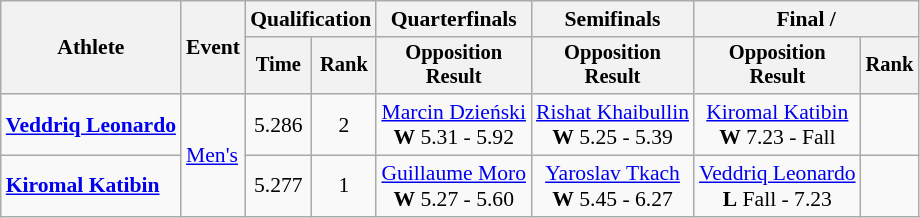<table class="wikitable" style="font-size:90%;">
<tr>
<th rowspan=2>Athlete</th>
<th rowspan=2>Event</th>
<th colspan=2>Qualification</th>
<th>Quarterfinals</th>
<th>Semifinals</th>
<th colspan=2>Final / </th>
</tr>
<tr style="font-size:95%">
<th>Time</th>
<th>Rank</th>
<th>Opposition<br>Result</th>
<th>Opposition<br>Result</th>
<th>Opposition<br>Result</th>
<th>Rank</th>
</tr>
<tr align=center>
<td align=left><strong><a href='#'>Veddriq Leonardo</a></strong></td>
<td align=left rowspan=2><a href='#'>Men's</a></td>
<td>5.286</td>
<td>2</td>
<td> <a href='#'>Marcin Dzieński</a><br><strong>W</strong> 5.31 - 5.92</td>
<td> <a href='#'>Rishat Khaibullin</a><br><strong>W</strong> 5.25 - 5.39</td>
<td> <a href='#'>Kiromal Katibin</a><br><strong>W</strong> 7.23 - Fall</td>
<td></td>
</tr>
<tr align=center>
<td align=left><strong><a href='#'>Kiromal Katibin</a></strong></td>
<td>5.277</td>
<td>1</td>
<td> <a href='#'>Guillaume Moro</a><br><strong>W</strong> 5.27 - 5.60</td>
<td> <a href='#'>Yaroslav Tkach</a><br><strong>W</strong> 5.45 - 6.27</td>
<td> <a href='#'>Veddriq Leonardo</a><br><strong>L</strong> Fall - 7.23</td>
<td></td>
</tr>
</table>
